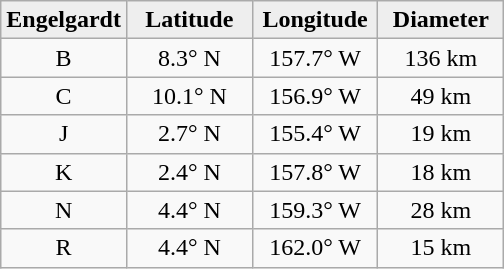<table class="wikitable">
<tr>
<th width="25%" style="background:#eeeeee;">Engelgardt</th>
<th width="25%" style="background:#eeeeee;">Latitude</th>
<th width="25%" style="background:#eeeeee;">Longitude</th>
<th width="25%" style="background:#eeeeee;">Diameter</th>
</tr>
<tr>
<td align="center">B</td>
<td align="center">8.3° N</td>
<td align="center">157.7° W</td>
<td align="center">136 km</td>
</tr>
<tr>
<td align="center">C</td>
<td align="center">10.1° N</td>
<td align="center">156.9° W</td>
<td align="center">49 km</td>
</tr>
<tr>
<td align="center">J</td>
<td align="center">2.7° N</td>
<td align="center">155.4° W</td>
<td align="center">19 km</td>
</tr>
<tr>
<td align="center">K</td>
<td align="center">2.4° N</td>
<td align="center">157.8° W</td>
<td align="center">18 km</td>
</tr>
<tr>
<td align="center">N</td>
<td align="center">4.4° N</td>
<td align="center">159.3° W</td>
<td align="center">28 km</td>
</tr>
<tr>
<td align="center">R</td>
<td align="center">4.4° N</td>
<td align="center">162.0° W</td>
<td align="center">15 km</td>
</tr>
</table>
